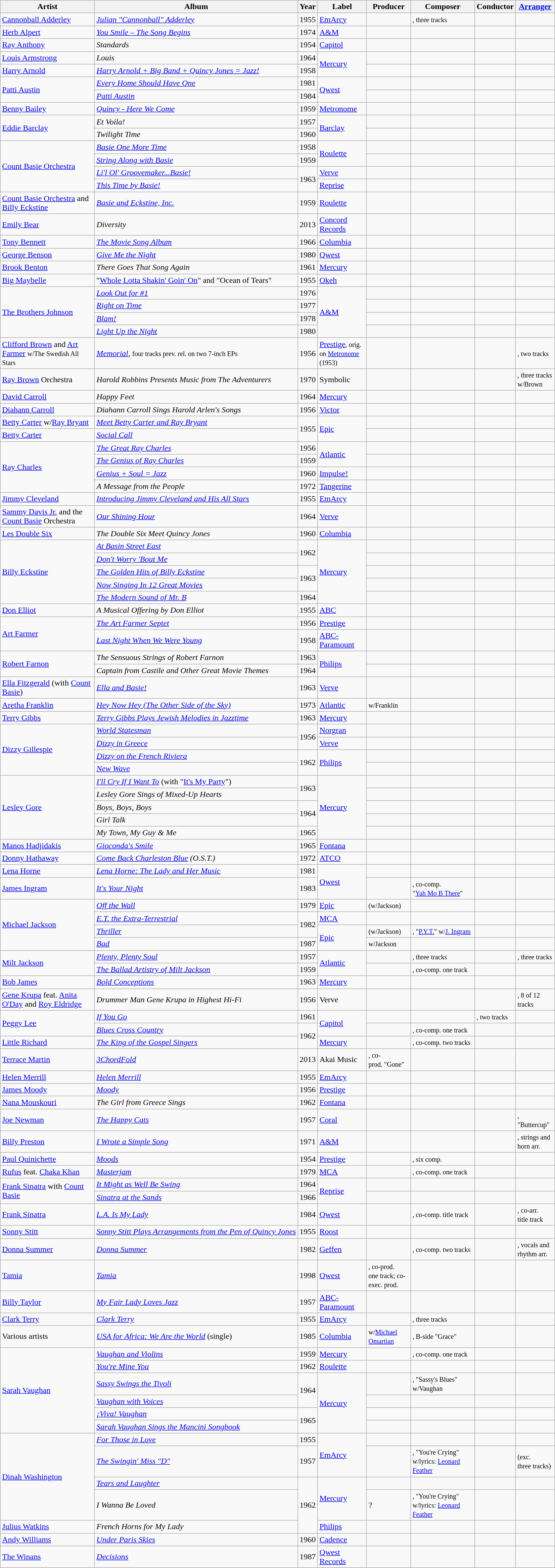<table class="wikitable sortable" style="text-align:left">
<tr>
<th style="width:180px;">Artist</th>
<th>Album</th>
<th>Year</th>
<th style="width:90px;">Label</th>
<th style="width:80px;">Producer</th>
<th width=120>Composer</th>
<th width=70>Conductor</th>
<th width=70><a href='#'>Arranger</a></th>
</tr>
<tr>
<td><a href='#'>Cannonball Adderley</a></td>
<td><em><a href='#'>Julian "Cannonball" Adderley</a></em></td>
<td>1955</td>
<td><a href='#'>EmArcy</a></td>
<td></td>
<td><small>, three tracks</small></td>
<td></td>
<td></td>
</tr>
<tr>
<td><a href='#'>Herb Alpert</a></td>
<td><em><a href='#'>You Smile – The Song Begins</a></em></td>
<td>1974</td>
<td><a href='#'>A&M</a></td>
<td></td>
<td></td>
<td></td>
<td></td>
</tr>
<tr>
<td><a href='#'>Ray Anthony</a></td>
<td><em>Standards</em></td>
<td>1954</td>
<td><a href='#'>Capitol</a></td>
<td></td>
<td></td>
<td></td>
<td></td>
</tr>
<tr>
<td><a href='#'>Louis Armstrong</a></td>
<td><em>Louis</em></td>
<td>1964</td>
<td rowspan=2"><a href='#'>Mercury</a></td>
<td></td>
<td></td>
<td></td>
<td></td>
</tr>
<tr>
<td><a href='#'>Harry Arnold</a></td>
<td><em><a href='#'>Harry Arnold + Big Band + Quincy Jones = Jazz!</a></em></td>
<td>1958</td>
<td></td>
<td></td>
<td></td>
<td></td>
</tr>
<tr>
<td rowspan=2"><a href='#'>Patti Austin</a></td>
<td><em><a href='#'>Every Home Should Have One</a></em></td>
<td>1981</td>
<td rowspan=2"><a href='#'>Qwest</a></td>
<td></td>
<td></td>
<td></td>
<td></td>
</tr>
<tr>
<td><em><a href='#'>Patti Austin</a></em></td>
<td>1984</td>
<td></td>
<td></td>
<td></td>
<td></td>
</tr>
<tr>
<td><a href='#'>Benny Bailey</a></td>
<td><em><a href='#'>Quincy - Here We Come</a></em></td>
<td>1959</td>
<td><a href='#'>Metronome</a></td>
<td></td>
<td></td>
<td></td>
<td></td>
</tr>
<tr>
<td rowspan=2"><a href='#'>Eddie Barclay</a></td>
<td><em>Et Voila!</em></td>
<td>1957</td>
<td rowspan=2"><a href='#'>Barclay</a></td>
<td></td>
<td></td>
<td></td>
<td></td>
</tr>
<tr>
<td><em>Twilight Time</em></td>
<td>1960</td>
<td></td>
<td></td>
<td></td>
<td></td>
</tr>
<tr>
<td rowspan=4"><a href='#'>Count Basie Orchestra</a></td>
<td><em><a href='#'>Basie One More Time</a></em></td>
<td>1958</td>
<td rowspan=2"><a href='#'>Roulette</a></td>
<td></td>
<td></td>
<td></td>
<td></td>
</tr>
<tr>
<td><em><a href='#'>String Along with Basie</a></em></td>
<td>1959</td>
<td></td>
<td></td>
<td></td>
<td></td>
</tr>
<tr>
<td><em><a href='#'>Li'l Ol' Groovemaker...Basie!</a></em></td>
<td rowspan=2">1963</td>
<td><a href='#'>Verve</a></td>
<td></td>
<td></td>
<td></td>
<td></td>
</tr>
<tr>
<td><em><a href='#'>This Time by Basie!</a></em></td>
<td><a href='#'>Reprise</a></td>
<td></td>
<td></td>
<td></td>
<td></td>
</tr>
<tr>
<td><a href='#'>Count Basie Orchestra</a> and <a href='#'>Billy Eckstine</a></td>
<td><em><a href='#'>Basie and Eckstine, Inc.</a></em></td>
<td>1959</td>
<td><a href='#'>Roulette</a></td>
<td></td>
<td></td>
<td></td>
<td></td>
</tr>
<tr>
<td><a href='#'>Emily Bear</a></td>
<td><em>Diversity</em></td>
<td>2013</td>
<td><a href='#'>Concord Records</a></td>
<td></td>
<td></td>
<td></td>
<td></td>
</tr>
<tr>
<td><a href='#'>Tony Bennett</a></td>
<td><em><a href='#'>The Movie Song Album</a></em></td>
<td>1966</td>
<td><a href='#'>Columbia</a></td>
<td></td>
<td></td>
<td></td>
<td></td>
</tr>
<tr>
<td><a href='#'>George Benson</a></td>
<td><em><a href='#'>Give Me the Night</a></em></td>
<td>1980</td>
<td><a href='#'>Qwest</a></td>
<td></td>
<td></td>
<td></td>
<td></td>
</tr>
<tr>
<td><a href='#'>Brook Benton</a></td>
<td><em>There Goes That Song Again</em></td>
<td>1961</td>
<td><a href='#'>Mercury</a></td>
<td></td>
<td></td>
<td></td>
<td></td>
</tr>
<tr>
<td><a href='#'>Big Maybelle</a></td>
<td>"<a href='#'>Whole Lotta Shakin' Goin' On</a>" and "Ocean of Tears"</td>
<td>1955</td>
<td><a href='#'>Okeh</a></td>
<td></td>
<td></td>
<td></td>
<td></td>
</tr>
<tr>
<td rowspan=4"><a href='#'>The Brothers Johnson</a></td>
<td><em><a href='#'>Look Out for #1</a></em></td>
<td>1976</td>
<td rowspan=4"><a href='#'>A&M</a></td>
<td></td>
<td></td>
<td></td>
<td></td>
</tr>
<tr>
<td><em><a href='#'>Right on Time</a></em></td>
<td>1977</td>
<td></td>
<td></td>
<td></td>
<td></td>
</tr>
<tr>
<td><em><a href='#'>Blam!</a></em></td>
<td>1978</td>
<td></td>
<td></td>
<td></td>
<td></td>
</tr>
<tr>
<td><em><a href='#'>Light Up the Night</a></em></td>
<td>1980</td>
<td></td>
<td></td>
<td></td>
<td></td>
</tr>
<tr>
<td><a href='#'>Clifford Brown</a> and <a href='#'>Art Farmer</a> <small>w/The Swedish All Stars</small></td>
<td><em><a href='#'>Memorial</a>,</em> <small>four tracks prev. rel. on two 7-inch EPs</small></td>
<td>1956</td>
<td><a href='#'>Prestige</a><small>, orig. on <a href='#'>Metronome</a> (1953)</small></td>
<td></td>
<td></td>
<td></td>
<td><small>, two tracks</small></td>
</tr>
<tr>
<td><a href='#'>Ray Brown</a> Orchestra</td>
<td><em>Harold Robbins Presents Music from The Adventurers</em></td>
<td>1970</td>
<td>Symbolic</td>
<td></td>
<td></td>
<td></td>
<td><small>, three tracks w/Brown</small></td>
</tr>
<tr>
<td><a href='#'>David Carroll</a></td>
<td><em>Happy Feet</em></td>
<td>1964</td>
<td><a href='#'>Mercury</a></td>
<td></td>
<td></td>
<td></td>
<td></td>
</tr>
<tr>
<td><a href='#'>Diahann Carroll</a></td>
<td><em>Diahann Carroll Sings Harold Arlen's Songs</em></td>
<td>1956</td>
<td><a href='#'>Victor</a></td>
<td></td>
<td></td>
<td></td>
<td></td>
</tr>
<tr>
<td><a href='#'>Betty Carter</a> w/<a href='#'>Ray Bryant</a></td>
<td><em><a href='#'>Meet Betty Carter and Ray Bryant</a></em></td>
<td rowspan=2">1955</td>
<td rowspan=2"><a href='#'>Epic</a></td>
<td></td>
<td></td>
<td></td>
<td></td>
</tr>
<tr>
<td><a href='#'>Betty Carter</a></td>
<td><em><a href='#'>Social Call</a></em></td>
<td></td>
<td></td>
<td></td>
<td></td>
</tr>
<tr>
<td rowspan=4"><a href='#'>Ray Charles</a></td>
<td><em><a href='#'>The Great Ray Charles</a></em></td>
<td>1956</td>
<td rowspan=2"><a href='#'>Atlantic</a></td>
<td></td>
<td></td>
<td></td>
<td></td>
</tr>
<tr>
<td><em><a href='#'>The Genius of Ray Charles</a></em></td>
<td>1959</td>
<td></td>
<td></td>
<td></td>
<td></td>
</tr>
<tr>
<td><em><a href='#'>Genius + Soul = Jazz</a></em></td>
<td>1960</td>
<td><a href='#'>Impulse!</a></td>
<td></td>
<td></td>
<td></td>
<td></td>
</tr>
<tr>
<td><em>A Message from the People</em></td>
<td>1972</td>
<td><a href='#'>Tangerine</a></td>
<td></td>
<td></td>
<td></td>
<td></td>
</tr>
<tr>
<td><a href='#'>Jimmy Cleveland</a></td>
<td><em><a href='#'>Introducing Jimmy Cleveland and His All Stars</a></em></td>
<td>1955</td>
<td><a href='#'>EmArcy</a></td>
<td></td>
<td></td>
<td></td>
<td></td>
</tr>
<tr>
<td><a href='#'>Sammy Davis Jr.</a> and the <a href='#'>Count Basie</a> Orchestra</td>
<td><em><a href='#'>Our Shining Hour</a></em></td>
<td>1964</td>
<td><a href='#'>Verve</a></td>
<td></td>
<td></td>
<td></td>
<td></td>
</tr>
<tr>
<td><a href='#'>Les Double Six</a></td>
<td><em>The Double Six Meet Quincy Jones</em></td>
<td>1960</td>
<td><a href='#'>Columbia</a></td>
<td></td>
<td></td>
<td></td>
<td></td>
</tr>
<tr>
<td rowspan=5"><a href='#'>Billy Eckstine</a></td>
<td><em><a href='#'>At Basin Street East</a></em></td>
<td rowspan=2">1962</td>
<td rowspan=5"><a href='#'>Mercury</a></td>
<td></td>
<td></td>
<td></td>
<td></td>
</tr>
<tr>
<td><em><a href='#'>Don't Worry 'Bout Me</a></em></td>
<td></td>
<td></td>
<td></td>
<td></td>
</tr>
<tr>
<td><em><a href='#'>The Golden Hits of Billy Eckstine</a></em></td>
<td rowspan=2">1963</td>
<td></td>
<td></td>
<td></td>
<td></td>
</tr>
<tr>
<td><em><a href='#'>Now Singing In 12 Great Movies</a></em></td>
<td></td>
<td></td>
<td></td>
<td></td>
</tr>
<tr>
<td><em><a href='#'>The Modern Sound of Mr. B</a></em></td>
<td>1964</td>
<td></td>
<td></td>
<td></td>
<td></td>
</tr>
<tr>
<td><a href='#'>Don Elliot</a></td>
<td><em>A Musical Offering by Don Elliot</em></td>
<td>1955</td>
<td><a href='#'>ABC</a></td>
<td></td>
<td></td>
<td></td>
<td></td>
</tr>
<tr>
<td rowspan=2"><a href='#'>Art Farmer</a></td>
<td><em><a href='#'>The Art Farmer Septet</a></em></td>
<td>1956</td>
<td><a href='#'>Prestige</a></td>
<td></td>
<td></td>
<td></td>
<td></td>
</tr>
<tr>
<td><em><a href='#'>Last Night When We Were Young</a></em></td>
<td>1958</td>
<td><a href='#'>ABC-Paramount</a></td>
<td></td>
<td></td>
<td></td>
<td></td>
</tr>
<tr>
<td rowspan=2"><a href='#'>Robert Farnon</a></td>
<td><em>The Sensuous Strings of Robert Farnon</em></td>
<td>1963</td>
<td rowspan=2"><a href='#'>Philips</a></td>
<td></td>
<td></td>
<td></td>
<td></td>
</tr>
<tr>
<td><em>Captain from Castile and Other Great Movie Themes</em></td>
<td>1964</td>
<td></td>
<td></td>
<td></td>
<td></td>
</tr>
<tr>
<td><a href='#'>Ella Fitzgerald</a> (with <a href='#'>Count Basie</a>)</td>
<td><em><a href='#'>Ella and Basie!</a></em></td>
<td>1963</td>
<td><a href='#'>Verve</a></td>
<td></td>
<td></td>
<td></td>
<td></td>
</tr>
<tr>
<td><a href='#'>Aretha Franklin</a></td>
<td><em><a href='#'>Hey Now Hey (The Other Side of the Sky)</a></em></td>
<td>1973</td>
<td><a href='#'>Atlantic</a></td>
<td> <small>w/Franklin</small></td>
<td></td>
<td></td>
<td></td>
</tr>
<tr>
<td><a href='#'>Terry Gibbs</a></td>
<td><em><a href='#'>Terry Gibbs Plays Jewish Melodies in Jazztime</a></em></td>
<td>1963</td>
<td><a href='#'>Mercury</a></td>
<td></td>
<td></td>
<td></td>
<td></td>
</tr>
<tr>
<td rowspan=4"><a href='#'>Dizzy Gillespie</a></td>
<td><em><a href='#'>World Statesman</a></em></td>
<td rowspan=2">1956</td>
<td><a href='#'>Norgran</a></td>
<td></td>
<td></td>
<td></td>
<td></td>
</tr>
<tr>
<td><em><a href='#'>Dizzy in Greece</a></em></td>
<td><a href='#'>Verve</a></td>
<td></td>
<td></td>
<td></td>
<td></td>
</tr>
<tr>
<td><em><a href='#'>Dizzy on the French Riviera</a></em></td>
<td rowspan=2">1962</td>
<td rowspan=2"><a href='#'>Philips</a></td>
<td></td>
<td></td>
<td></td>
<td></td>
</tr>
<tr>
<td><em><a href='#'>New Wave</a></em></td>
<td></td>
<td></td>
<td></td>
<td></td>
</tr>
<tr>
<td rowspan=5"><a href='#'>Lesley Gore</a></td>
<td><em><a href='#'>I'll Cry If I Want To</a></em> (with "<a href='#'>It's My Party</a>")</td>
<td rowspan=2">1963</td>
<td rowspan=5"><a href='#'>Mercury</a></td>
<td></td>
<td></td>
<td></td>
<td></td>
</tr>
<tr>
<td><em>Lesley Gore Sings of Mixed-Up Hearts</em></td>
<td></td>
<td></td>
<td></td>
<td></td>
</tr>
<tr>
<td><em>Boys, Boys, Boys</em></td>
<td rowspan=2">1964</td>
<td></td>
<td></td>
<td></td>
<td></td>
</tr>
<tr>
<td><em>Girl Talk</em></td>
<td></td>
<td></td>
<td></td>
<td></td>
</tr>
<tr>
<td><em>My Town, My Guy & Me</em></td>
<td>1965</td>
<td></td>
<td></td>
<td></td>
<td></td>
</tr>
<tr>
<td><a href='#'>Manos Hadjidakis</a></td>
<td><em><a href='#'>Gioconda's Smile</a></em></td>
<td>1965</td>
<td><a href='#'>Fontana</a></td>
<td></td>
<td></td>
<td></td>
<td></td>
</tr>
<tr>
<td><a href='#'>Donny Hathaway</a></td>
<td><em><a href='#'>Come Back Charleston Blue</a> (O.S.T.)</em></td>
<td>1972</td>
<td><a href='#'>ATCO</a></td>
<td></td>
<td></td>
<td></td>
<td></td>
</tr>
<tr>
<td><a href='#'>Lena Horne</a></td>
<td><em><a href='#'>Lena Horne: The Lady and Her Music</a></em></td>
<td>1981</td>
<td rowspan=2"><a href='#'>Qwest</a></td>
<td></td>
<td></td>
<td></td>
<td></td>
</tr>
<tr>
<td><a href='#'>James Ingram</a></td>
<td><em><a href='#'>It's Your Night</a></em></td>
<td>1983</td>
<td></td>
<td><small>, co-comp. "<a href='#'>Yah Mo B There</a>"</small></td>
<td></td>
<td></td>
</tr>
<tr>
<td rowspan=4"><a href='#'>Michael Jackson</a></td>
<td><em><a href='#'>Off the Wall</a></em></td>
<td>1979</td>
<td><a href='#'>Epic</a></td>
<td> <small>(w/Jackson)</small></td>
<td></td>
<td></td>
<td></td>
</tr>
<tr>
<td><em><a href='#'>E.T. the Extra-Terrestrial</a></em></td>
<td rowspan=2">1982</td>
<td><a href='#'>MCA</a></td>
<td></td>
<td></td>
<td></td>
<td></td>
</tr>
<tr>
<td><em><a href='#'>Thriller</a></em></td>
<td rowspan=2"><a href='#'>Epic</a></td>
<td> <small>(w/Jackson)</small></td>
<td> <small>, "<a href='#'>P.Y.T.</a>" w/<a href='#'>J. Ingram</a></small></td>
<td></td>
<td></td>
</tr>
<tr>
<td><em><a href='#'>Bad</a></em></td>
<td>1987</td>
<td> <small>w/Jackson</small></td>
<td></td>
<td></td>
<td></td>
</tr>
<tr>
<td rowspan=2"><a href='#'>Milt Jackson</a></td>
<td><em><a href='#'>Plenty, Plenty Soul</a></em></td>
<td>1957</td>
<td rowspan=2"><a href='#'>Atlantic</a></td>
<td></td>
<td><small>, three tracks</small></td>
<td></td>
<td><small>, three tracks</small></td>
</tr>
<tr>
<td><em><a href='#'>The Ballad Artistry of Milt Jackson</a></em></td>
<td>1959</td>
<td></td>
<td><small>, co-comp. one track</small></td>
<td></td>
<td></td>
</tr>
<tr>
<td><a href='#'>Bob James</a></td>
<td><em><a href='#'>Bold Conceptions</a></em></td>
<td>1963</td>
<td><a href='#'>Mercury</a></td>
<td></td>
<td></td>
<td></td>
<td></td>
</tr>
<tr>
<td><a href='#'>Gene Krupa</a> feat. <a href='#'>Anita O'Day</a> and <a href='#'>Roy Eldridge</a></td>
<td><em>Drummer Man Gene Krupa in Highest Hi-Fi</em></td>
<td>1956</td>
<td>Verve</td>
<td></td>
<td></td>
<td></td>
<td><small>, 8 of 12 tracks</small></td>
</tr>
<tr>
<td rowspan=2"><a href='#'>Peggy Lee</a></td>
<td><em><a href='#'>If You Go</a></em></td>
<td>1961</td>
<td rowspan=2"><a href='#'>Capitol</a></td>
<td></td>
<td></td>
<td><small>, two tracks</small></td>
<td></td>
</tr>
<tr>
<td><em><a href='#'>Blues Cross Country</a></em></td>
<td rowspan=2">1962</td>
<td></td>
<td><small>, co-comp. one track</small></td>
<td></td>
<td></td>
</tr>
<tr>
<td><a href='#'>Little Richard</a></td>
<td><em><a href='#'>The King of the Gospel Singers</a></em></td>
<td><a href='#'>Mercury</a></td>
<td></td>
<td><small>, co-comp. two tracks</small></td>
<td></td>
<td></td>
</tr>
<tr>
<td><a href='#'>Terrace Martin</a></td>
<td><em><a href='#'>3ChordFold</a></em></td>
<td>2013</td>
<td>Akai Music</td>
<td><small>, co-prod. "Gone"</small></td>
<td></td>
<td></td>
<td></td>
</tr>
<tr>
<td><a href='#'>Helen Merrill</a></td>
<td><em><a href='#'>Helen Merrill</a></em></td>
<td>1955</td>
<td><a href='#'>EmArcy</a></td>
<td></td>
<td></td>
<td></td>
<td></td>
</tr>
<tr>
<td><a href='#'>James Moody</a></td>
<td><em><a href='#'>Moody</a></em></td>
<td>1956</td>
<td><a href='#'>Prestige</a></td>
<td></td>
<td></td>
<td></td>
<td></td>
</tr>
<tr>
<td><a href='#'>Nana Mouskouri</a></td>
<td><em>The Girl from Greece Sings</em></td>
<td>1962</td>
<td><a href='#'>Fontana</a></td>
<td></td>
<td></td>
<td></td>
<td></td>
</tr>
<tr>
<td><a href='#'>Joe Newman</a></td>
<td><em><a href='#'>The Happy Cats</a></em></td>
<td>1957</td>
<td><a href='#'>Coral</a></td>
<td></td>
<td></td>
<td></td>
<td><small>, "Buttercup"</small></td>
</tr>
<tr>
<td><a href='#'>Billy Preston</a></td>
<td><em><a href='#'>I Wrote a Simple Song</a></em></td>
<td>1971</td>
<td><a href='#'>A&M</a></td>
<td></td>
<td></td>
<td></td>
<td><small>, strings and horn arr.</small></td>
</tr>
<tr>
<td><a href='#'>Paul Quinichette</a></td>
<td><em><a href='#'>Moods</a></em></td>
<td>1954</td>
<td><a href='#'>Prestige</a></td>
<td></td>
<td><small>, six comp.</small></td>
<td></td>
<td></td>
</tr>
<tr>
<td><a href='#'>Rufus</a> feat. <a href='#'>Chaka Khan</a></td>
<td><em><a href='#'>Masterjam</a></em></td>
<td>1979</td>
<td><a href='#'>MCA</a></td>
<td></td>
<td><small>, co-comp. one track</small></td>
<td></td>
<td></td>
</tr>
<tr>
<td rowspan=2"><a href='#'>Frank Sinatra</a> with <a href='#'>Count Basie</a></td>
<td><em><a href='#'>It Might as Well Be Swing</a></em></td>
<td>1964</td>
<td rowspan=2"><a href='#'>Reprise</a></td>
<td></td>
<td></td>
<td></td>
<td></td>
</tr>
<tr>
<td><em><a href='#'>Sinatra at the Sands</a></em></td>
<td>1966</td>
<td></td>
<td></td>
<td></td>
<td></td>
</tr>
<tr>
<td><a href='#'>Frank Sinatra</a></td>
<td><em><a href='#'>L.A. Is My Lady</a></em></td>
<td>1984</td>
<td><a href='#'>Qwest</a></td>
<td></td>
<td><small>, co-comp. title track</small></td>
<td></td>
<td><small>, co-arr. title track</small></td>
</tr>
<tr>
<td><a href='#'>Sonny Stitt</a></td>
<td><em><a href='#'>Sonny Stitt Plays Arrangements from the Pen of Quincy Jones</a></em></td>
<td>1955</td>
<td><a href='#'>Roost</a></td>
<td></td>
<td></td>
<td></td>
<td></td>
</tr>
<tr>
<td><a href='#'>Donna Summer</a></td>
<td><em><a href='#'>Donna Summer</a></em></td>
<td>1982</td>
<td><a href='#'>Geffen</a></td>
<td></td>
<td><small>, co-comp. two tracks</small></td>
<td></td>
<td><small>, vocals and rhythm arr.</small></td>
</tr>
<tr>
<td><a href='#'>Tamia</a></td>
<td><em><a href='#'>Tamia</a></em></td>
<td>1998</td>
<td><a href='#'>Qwest</a></td>
<td><small>, co-prod. one track; co-exec. prod.</small></td>
<td></td>
<td></td>
<td></td>
</tr>
<tr>
<td><a href='#'>Billy Taylor</a></td>
<td><em><a href='#'>My Fair Lady Loves Jazz</a></em></td>
<td>1957</td>
<td><a href='#'>ABC-Paramount</a></td>
<td></td>
<td></td>
<td></td>
<td></td>
</tr>
<tr>
<td><a href='#'>Clark Terry</a></td>
<td><em><a href='#'>Clark Terry</a></em></td>
<td>1955</td>
<td><a href='#'>EmArcy</a></td>
<td></td>
<td><small>, three tracks</small></td>
<td></td>
<td></td>
</tr>
<tr>
<td>Various artists</td>
<td><em><a href='#'>USA for Africa: We Are the World</a></em> (single)</td>
<td>1985</td>
<td><a href='#'>Columbia</a></td>
<td> <small>w/<a href='#'>Michael Omartian</a></small></td>
<td><small>, B-side "Grace"</small></td>
<td></td>
<td></td>
</tr>
<tr>
<td rowspan=6"><a href='#'>Sarah Vaughan</a></td>
<td><em><a href='#'>Vaughan and Violins</a></em></td>
<td>1959</td>
<td><a href='#'>Mercury</a></td>
<td></td>
<td><small>, co-comp. one track</small></td>
<td></td>
<td></td>
</tr>
<tr>
<td><em><a href='#'>You're Mine You</a></em></td>
<td>1962</td>
<td><a href='#'>Roulette</a></td>
<td></td>
<td></td>
<td></td>
<td></td>
</tr>
<tr>
<td><em><a href='#'>Sassy Swings the Tivoli</a></em></td>
<td rowspan=2">1964</td>
<td rowspan=4"><a href='#'>Mercury</a></td>
<td></td>
<td><small>, "Sassy's Blues" w/Vaughan</small></td>
<td></td>
<td></td>
</tr>
<tr>
<td><em><a href='#'>Vaughan with Voices</a></em></td>
<td></td>
<td></td>
<td></td>
<td></td>
</tr>
<tr>
<td><em><a href='#'>¡Viva! Vaughan</a></em></td>
<td rowspan=2">1965</td>
<td></td>
<td></td>
<td></td>
<td></td>
</tr>
<tr>
<td><em><a href='#'>Sarah Vaughan Sings the Mancini Songbook</a></em></td>
<td></td>
<td></td>
<td></td>
<td></td>
</tr>
<tr>
<td rowspan=4"><a href='#'>Dinah Washington</a></td>
<td><em><a href='#'>For Those in Love</a></em></td>
<td>1955</td>
<td rowspan=2"><a href='#'>EmArcy</a></td>
<td></td>
<td></td>
<td></td>
<td></td>
</tr>
<tr>
<td><em><a href='#'>The Swingin' Miss "D"</a></em></td>
<td>1957</td>
<td></td>
<td><small>, "You're Crying" w/lyrics: <a href='#'>Leonard Feather</a></small></td>
<td></td>
<td> <small>(exc. three tracks)</small></td>
</tr>
<tr>
<td><em><a href='#'>Tears and Laughter</a></em></td>
<td rowspan=3">1962</td>
<td rowspan=2"><a href='#'>Mercury</a></td>
<td></td>
<td></td>
<td></td>
<td></td>
</tr>
<tr>
<td><em>I Wanna Be Loved</em></td>
<td>?</td>
<td><small>, "You're Crying" w/lyrics: <a href='#'>Leonard Feather</a></small></td>
<td></td>
<td></td>
</tr>
<tr>
<td><a href='#'>Julius Watkins</a></td>
<td><em>French Horns for My Lady</em></td>
<td><a href='#'>Philips</a></td>
<td></td>
<td></td>
<td></td>
<td></td>
</tr>
<tr>
<td><a href='#'>Andy Williams</a></td>
<td><em><a href='#'>Under Paris Skies</a></em></td>
<td>1960</td>
<td><a href='#'>Cadence</a></td>
<td></td>
<td></td>
<td></td>
<td></td>
</tr>
<tr>
<td><a href='#'>The Winans</a></td>
<td><em><a href='#'>Decisions</a></em></td>
<td>1987</td>
<td><a href='#'>Qwest Records</a></td>
<td></td>
<td></td>
<td></td>
<td></td>
</tr>
</table>
